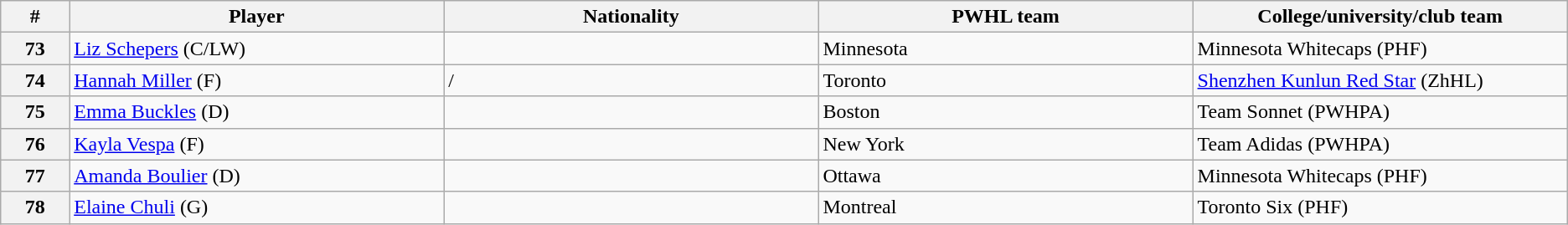<table class="wikitable">
<tr>
<th style="width:2.75%;">#</th>
<th style="width:15.0%;">Player</th>
<th style="width:15.0%;">Nationality</th>
<th style="width:15.0%;">PWHL team</th>
<th style="width:15.0%;">College/university/club team</th>
</tr>
<tr>
<th>73</th>
<td><a href='#'>Liz Schepers</a> (C/LW)</td>
<td></td>
<td>Minnesota</td>
<td>Minnesota Whitecaps (PHF)</td>
</tr>
<tr>
<th>74</th>
<td><a href='#'>Hannah Miller</a> (F)</td>
<td> / </td>
<td>Toronto</td>
<td><a href='#'>Shenzhen Kunlun Red Star</a> (ZhHL)</td>
</tr>
<tr>
<th>75</th>
<td><a href='#'>Emma Buckles</a> (D)</td>
<td></td>
<td>Boston</td>
<td>Team Sonnet (PWHPA)</td>
</tr>
<tr>
<th>76</th>
<td><a href='#'>Kayla Vespa</a> (F)</td>
<td></td>
<td>New York</td>
<td>Team Adidas (PWHPA)</td>
</tr>
<tr>
<th>77</th>
<td><a href='#'>Amanda Boulier</a> (D)</td>
<td></td>
<td>Ottawa</td>
<td>Minnesota Whitecaps (PHF)</td>
</tr>
<tr>
<th>78</th>
<td><a href='#'>Elaine Chuli</a> (G)</td>
<td></td>
<td>Montreal</td>
<td>Toronto Six (PHF)</td>
</tr>
</table>
